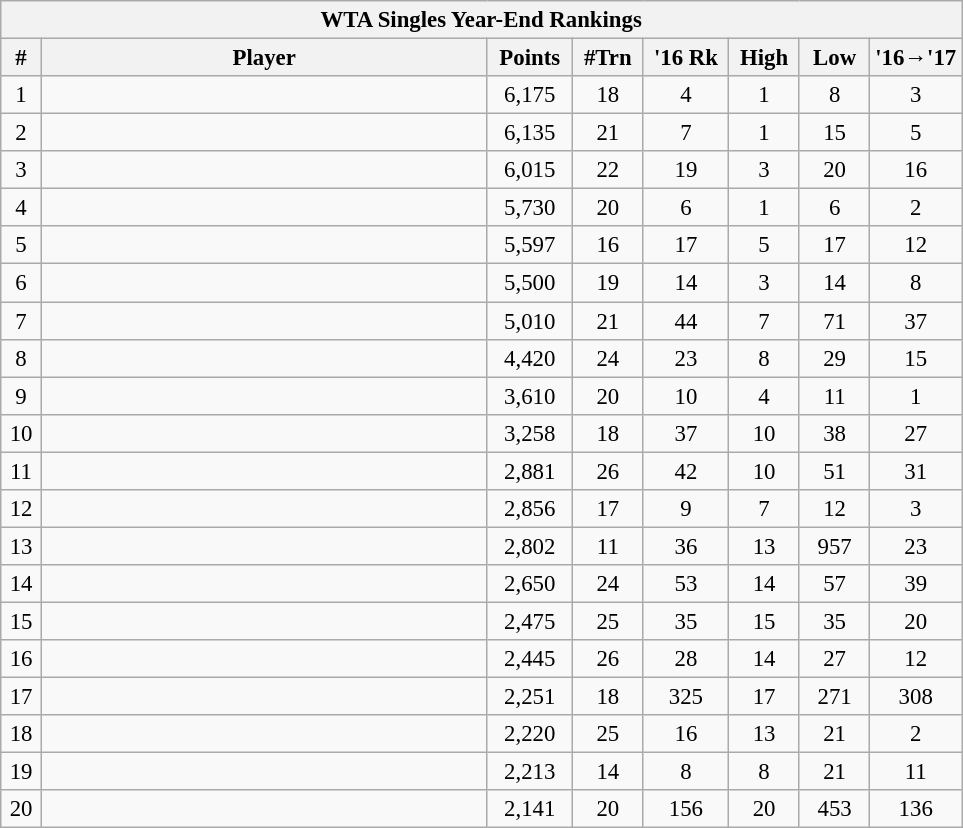<table class="wikitable" style="font-size:95%">
<tr>
<th colspan="10">WTA Singles Year-End Rankings</th>
</tr>
<tr>
<th style="width:20px;">#</th>
<th style="width:290px;">Player</th>
<th style="width:50px;">Points</th>
<th width=40>#Trn</th>
<th width=50>'16 Rk</th>
<th width=40>High</th>
<th width=40>Low</th>
<th width=50>'16→'17</th>
</tr>
<tr style="text-align:center;">
<td>1</td>
<td style="text-align:left;"></td>
<td>6,175</td>
<td>18</td>
<td>4</td>
<td>1</td>
<td>8</td>
<td> 3</td>
</tr>
<tr style="text-align:center;">
<td>2</td>
<td style="text-align:left;"></td>
<td>6,135</td>
<td>21</td>
<td>7</td>
<td>1</td>
<td>15</td>
<td> 5</td>
</tr>
<tr style="text-align:center;">
<td>3</td>
<td style="text-align:left;"></td>
<td>6,015</td>
<td>22</td>
<td>19</td>
<td>3</td>
<td>20</td>
<td> 16</td>
</tr>
<tr style="text-align:center;">
<td>4</td>
<td style="text-align:left;"></td>
<td>5,730</td>
<td>20</td>
<td>6</td>
<td>1</td>
<td>6</td>
<td> 2</td>
</tr>
<tr style="text-align:center;">
<td>5</td>
<td style="text-align:left;"></td>
<td>5,597</td>
<td>16</td>
<td>17</td>
<td>5</td>
<td>17</td>
<td> 12</td>
</tr>
<tr style="text-align:center;">
<td>6</td>
<td style="text-align:left;"></td>
<td>5,500</td>
<td>19</td>
<td>14</td>
<td>3</td>
<td>14</td>
<td> 8</td>
</tr>
<tr style="text-align:center;">
<td>7</td>
<td style="text-align:left;"></td>
<td>5,010</td>
<td>21</td>
<td>44</td>
<td>7</td>
<td>71</td>
<td> 37</td>
</tr>
<tr style="text-align:center;">
<td>8</td>
<td style="text-align:left;"></td>
<td>4,420</td>
<td>24</td>
<td>23</td>
<td>8</td>
<td>29</td>
<td> 15</td>
</tr>
<tr style="text-align:center;">
<td>9</td>
<td style="text-align:left;"></td>
<td>3,610</td>
<td>20</td>
<td>10</td>
<td>4</td>
<td>11</td>
<td> 1</td>
</tr>
<tr style="text-align:center;">
<td>10</td>
<td style="text-align:left;"></td>
<td>3,258</td>
<td>18</td>
<td>37</td>
<td>10</td>
<td>38</td>
<td> 27</td>
</tr>
<tr style="text-align:center;">
<td>11</td>
<td style="text-align:left;"></td>
<td>2,881</td>
<td>26</td>
<td>42</td>
<td>10</td>
<td>51</td>
<td> 31</td>
</tr>
<tr style="text-align:center;">
<td>12</td>
<td style="text-align:left;"></td>
<td>2,856</td>
<td>17</td>
<td>9</td>
<td>7</td>
<td>12</td>
<td> 3</td>
</tr>
<tr style="text-align:center;">
<td>13</td>
<td style="text-align:left;"></td>
<td>2,802</td>
<td>11</td>
<td>36</td>
<td>13</td>
<td>957</td>
<td> 23</td>
</tr>
<tr style="text-align:center;">
<td>14</td>
<td style="text-align:left;"></td>
<td>2,650</td>
<td>24</td>
<td>53</td>
<td>14</td>
<td>57</td>
<td> 39</td>
</tr>
<tr style="text-align:center;">
<td>15</td>
<td style="text-align:left;"></td>
<td>2,475</td>
<td>25</td>
<td>35</td>
<td>15</td>
<td>35</td>
<td> 20</td>
</tr>
<tr style="text-align:center;">
<td>16</td>
<td style="text-align:left;"></td>
<td>2,445</td>
<td>26</td>
<td>28</td>
<td>14</td>
<td>27</td>
<td> 12</td>
</tr>
<tr style="text-align:center;">
<td>17</td>
<td style="text-align:left;"></td>
<td>2,251</td>
<td>18</td>
<td>325</td>
<td>17</td>
<td>271</td>
<td> 308</td>
</tr>
<tr style="text-align:center;">
<td>18</td>
<td style="text-align:left;"></td>
<td>2,220</td>
<td>25</td>
<td>16</td>
<td>13</td>
<td>21</td>
<td> 2</td>
</tr>
<tr style="text-align:center;">
<td>19</td>
<td style="text-align:left;"></td>
<td>2,213</td>
<td>14</td>
<td>8</td>
<td>8</td>
<td>21</td>
<td> 11</td>
</tr>
<tr style="text-align:center;">
<td>20</td>
<td style="text-align:left;"></td>
<td>2,141</td>
<td>20</td>
<td>156</td>
<td>20</td>
<td>453</td>
<td> 136</td>
</tr>
</table>
